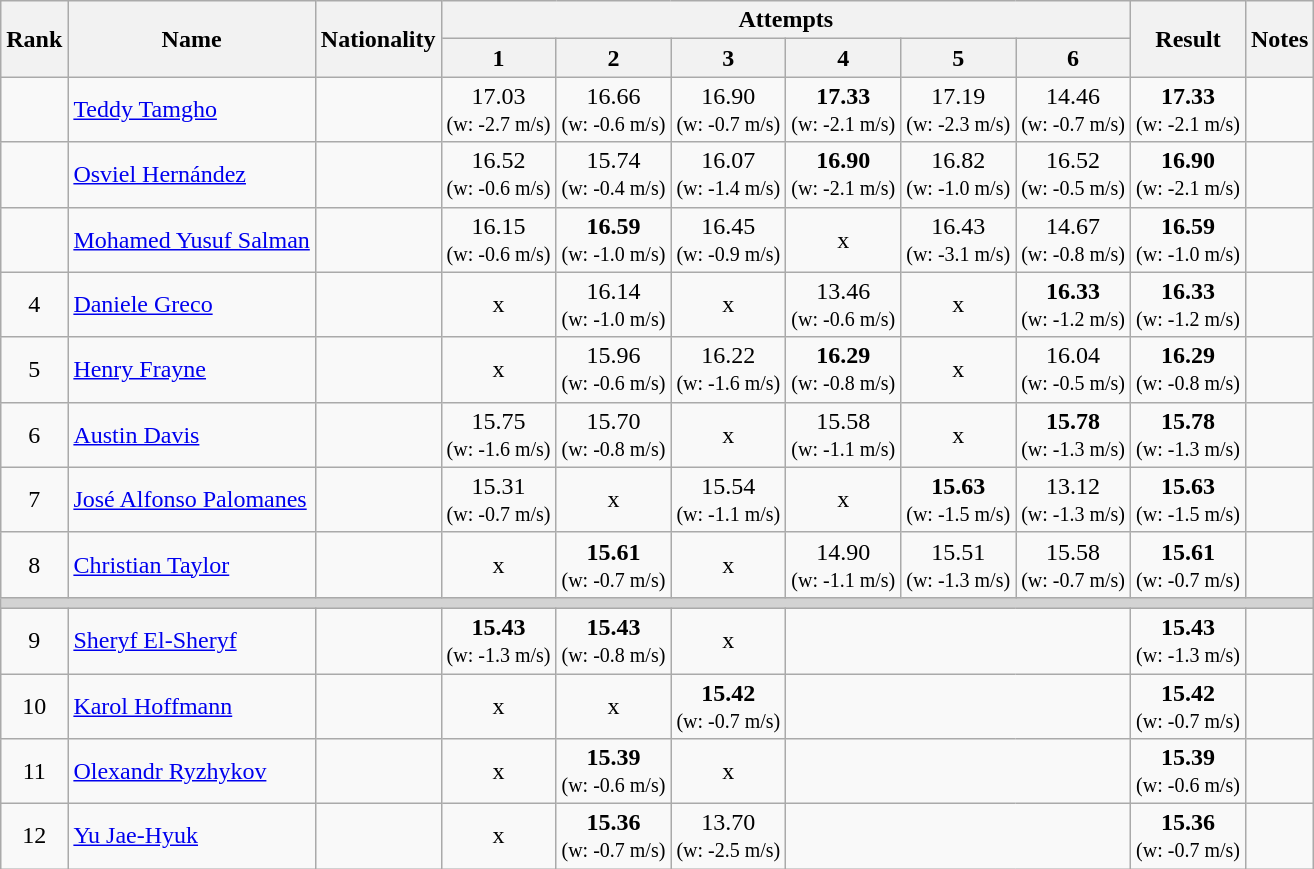<table class="wikitable sortable" style="text-align:center">
<tr>
<th rowspan=2>Rank</th>
<th rowspan=2>Name</th>
<th rowspan=2>Nationality</th>
<th colspan=6>Attempts</th>
<th rowspan=2>Result</th>
<th rowspan=2>Notes</th>
</tr>
<tr>
<th>1</th>
<th>2</th>
<th>3</th>
<th>4</th>
<th>5</th>
<th>6</th>
</tr>
<tr>
<td></td>
<td align=left><a href='#'>Teddy Tamgho</a></td>
<td align=left></td>
<td>17.03<br><small>(w: -2.7 m/s)</small></td>
<td>16.66<br><small>(w: -0.6 m/s)</small></td>
<td>16.90<br><small>(w: -0.7 m/s)</small></td>
<td><strong>17.33</strong><br><small>(w: -2.1 m/s)</small></td>
<td>17.19<br><small>(w: -2.3 m/s)</small></td>
<td>14.46<br><small>(w: -0.7 m/s)</small></td>
<td><strong>17.33</strong> <br><small>(w: -2.1 m/s)</small></td>
<td></td>
</tr>
<tr>
<td></td>
<td align=left><a href='#'>Osviel Hernández</a></td>
<td align=left></td>
<td>16.52<br><small>(w: -0.6 m/s)</small></td>
<td>15.74<br><small>(w: -0.4 m/s)</small></td>
<td>16.07<br><small>(w: -1.4 m/s)</small></td>
<td><strong>16.90</strong><br><small>(w: -2.1 m/s)</small></td>
<td>16.82<br><small>(w: -1.0 m/s)</small></td>
<td>16.52<br><small>(w: -0.5 m/s)</small></td>
<td><strong>16.90</strong> <br><small>(w: -2.1 m/s)</small></td>
<td></td>
</tr>
<tr>
<td></td>
<td align=left><a href='#'>Mohamed Yusuf Salman</a></td>
<td align=left></td>
<td>16.15<br><small>(w: -0.6 m/s)</small></td>
<td><strong>16.59</strong><br><small>(w: -1.0 m/s)</small></td>
<td>16.45<br><small>(w: -0.9 m/s)</small></td>
<td>x</td>
<td>16.43<br><small>(w: -3.1 m/s)</small></td>
<td>14.67<br><small>(w: -0.8 m/s)</small></td>
<td><strong>16.59</strong> <br><small>(w: -1.0 m/s)</small></td>
<td></td>
</tr>
<tr>
<td>4</td>
<td align=left><a href='#'>Daniele Greco</a></td>
<td align=left></td>
<td>x</td>
<td>16.14<br><small>(w: -1.0 m/s)</small></td>
<td>x</td>
<td>13.46<br><small>(w: -0.6 m/s)</small></td>
<td>x</td>
<td><strong>16.33</strong><br><small>(w: -1.2 m/s)</small></td>
<td><strong>16.33</strong> <br><small>(w: -1.2 m/s)</small></td>
<td></td>
</tr>
<tr>
<td>5</td>
<td align=left><a href='#'>Henry Frayne</a></td>
<td align=left></td>
<td>x</td>
<td>15.96<br><small>(w: -0.6 m/s)</small></td>
<td>16.22<br><small>(w: -1.6 m/s)</small></td>
<td><strong>16.29</strong><br><small>(w: -0.8 m/s)</small></td>
<td>x</td>
<td>16.04<br><small>(w: -0.5 m/s)</small></td>
<td><strong>16.29</strong> <br><small>(w: -0.8 m/s)</small></td>
<td></td>
</tr>
<tr>
<td>6</td>
<td align=left><a href='#'>Austin Davis</a></td>
<td align=left></td>
<td>15.75<br><small>(w: -1.6 m/s)</small></td>
<td>15.70<br><small>(w: -0.8 m/s)</small></td>
<td>x</td>
<td>15.58<br><small>(w: -1.1 m/s)</small></td>
<td>x</td>
<td><strong>15.78</strong><br><small>(w: -1.3 m/s)</small></td>
<td><strong>15.78</strong> <br><small>(w: -1.3 m/s)</small></td>
<td></td>
</tr>
<tr>
<td>7</td>
<td align=left><a href='#'>José Alfonso Palomanes</a></td>
<td align=left></td>
<td>15.31<br><small>(w: -0.7 m/s)</small></td>
<td>x</td>
<td>15.54<br><small>(w: -1.1 m/s)</small></td>
<td>x</td>
<td><strong>15.63</strong><br><small>(w: -1.5 m/s)</small></td>
<td>13.12<br><small>(w: -1.3 m/s)</small></td>
<td><strong>15.63</strong> <br><small>(w: -1.5 m/s)</small></td>
<td></td>
</tr>
<tr>
<td>8</td>
<td align=left><a href='#'>Christian Taylor</a></td>
<td align=left></td>
<td>x</td>
<td><strong>15.61</strong><br><small>(w: -0.7 m/s)</small></td>
<td>x</td>
<td>14.90<br><small>(w: -1.1 m/s)</small></td>
<td>15.51<br><small>(w: -1.3 m/s)</small></td>
<td>15.58<br><small>(w: -0.7 m/s)</small></td>
<td><strong>15.61</strong> <br><small>(w: -0.7 m/s)</small></td>
<td></td>
</tr>
<tr>
<td colspan=11 bgcolor=lightgray></td>
</tr>
<tr>
<td>9</td>
<td align=left><a href='#'>Sheryf El-Sheryf</a></td>
<td align=left></td>
<td><strong>15.43</strong><br><small>(w: -1.3 m/s)</small></td>
<td><strong>15.43</strong><br><small>(w: -0.8 m/s)</small></td>
<td>x</td>
<td colspan=3></td>
<td><strong>15.43</strong> <br><small>(w: -1.3 m/s)</small></td>
<td></td>
</tr>
<tr>
<td>10</td>
<td align=left><a href='#'>Karol Hoffmann</a></td>
<td align=left></td>
<td>x</td>
<td>x</td>
<td><strong>15.42</strong><br><small>(w: -0.7 m/s)</small></td>
<td colspan=3></td>
<td><strong>15.42</strong> <br><small>(w: -0.7 m/s)</small></td>
<td></td>
</tr>
<tr>
<td>11</td>
<td align=left><a href='#'>Olexandr Ryzhykov</a></td>
<td align=left></td>
<td>x</td>
<td><strong>15.39</strong><br><small>(w: -0.6 m/s)</small></td>
<td>x</td>
<td colspan=3></td>
<td><strong>15.39</strong> <br><small>(w: -0.6 m/s)</small></td>
<td></td>
</tr>
<tr>
<td>12</td>
<td align=left><a href='#'>Yu Jae-Hyuk</a></td>
<td align=left></td>
<td>x</td>
<td><strong>15.36</strong><br><small>(w: -0.7 m/s)</small></td>
<td>13.70<br><small>(w: -2.5 m/s)</small></td>
<td colspan=3></td>
<td><strong>15.36</strong> <br><small>(w: -0.7 m/s)</small></td>
<td></td>
</tr>
</table>
